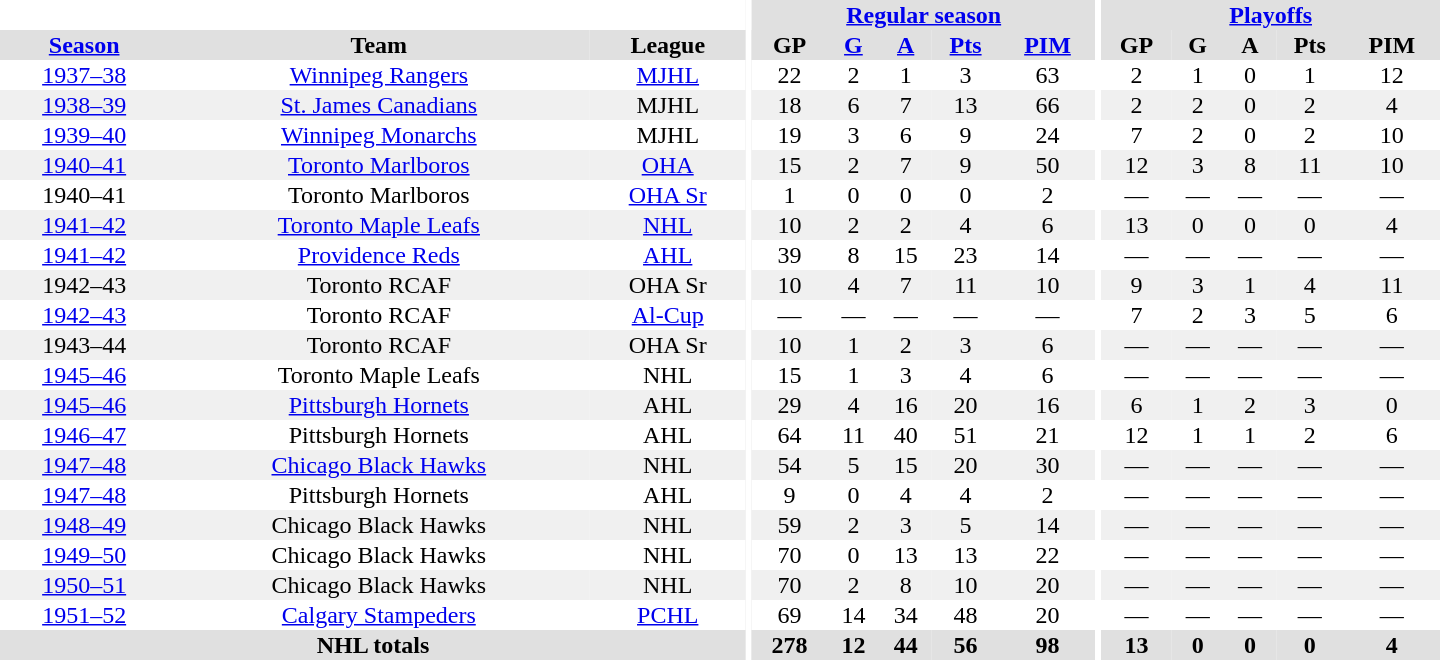<table border="0" cellpadding="1" cellspacing="0" style="text-align:center; width:60em">
<tr bgcolor="#e0e0e0">
<th colspan="3" bgcolor="#ffffff"></th>
<th rowspan="100" bgcolor="#ffffff"></th>
<th colspan="5"><a href='#'>Regular season</a></th>
<th rowspan="100" bgcolor="#ffffff"></th>
<th colspan="5"><a href='#'>Playoffs</a></th>
</tr>
<tr bgcolor="#e0e0e0">
<th><a href='#'>Season</a></th>
<th>Team</th>
<th>League</th>
<th>GP</th>
<th><a href='#'>G</a></th>
<th><a href='#'>A</a></th>
<th><a href='#'>Pts</a></th>
<th><a href='#'>PIM</a></th>
<th>GP</th>
<th>G</th>
<th>A</th>
<th>Pts</th>
<th>PIM</th>
</tr>
<tr>
<td><a href='#'>1937–38</a></td>
<td><a href='#'>Winnipeg Rangers</a></td>
<td><a href='#'>MJHL</a></td>
<td>22</td>
<td>2</td>
<td>1</td>
<td>3</td>
<td>63</td>
<td>2</td>
<td>1</td>
<td>0</td>
<td>1</td>
<td>12</td>
</tr>
<tr bgcolor="#f0f0f0">
<td><a href='#'>1938–39</a></td>
<td><a href='#'>St. James Canadians</a></td>
<td>MJHL</td>
<td>18</td>
<td>6</td>
<td>7</td>
<td>13</td>
<td>66</td>
<td>2</td>
<td>2</td>
<td>0</td>
<td>2</td>
<td>4</td>
</tr>
<tr>
<td><a href='#'>1939–40</a></td>
<td><a href='#'>Winnipeg Monarchs</a></td>
<td>MJHL</td>
<td>19</td>
<td>3</td>
<td>6</td>
<td>9</td>
<td>24</td>
<td>7</td>
<td>2</td>
<td>0</td>
<td>2</td>
<td>10</td>
</tr>
<tr bgcolor="#f0f0f0">
<td><a href='#'>1940–41</a></td>
<td><a href='#'>Toronto Marlboros</a></td>
<td><a href='#'>OHA</a></td>
<td>15</td>
<td>2</td>
<td>7</td>
<td>9</td>
<td>50</td>
<td>12</td>
<td>3</td>
<td>8</td>
<td>11</td>
<td>10</td>
</tr>
<tr>
<td>1940–41</td>
<td>Toronto Marlboros</td>
<td><a href='#'>OHA Sr</a></td>
<td>1</td>
<td>0</td>
<td>0</td>
<td>0</td>
<td>2</td>
<td>—</td>
<td>—</td>
<td>—</td>
<td>—</td>
<td>—</td>
</tr>
<tr bgcolor="#f0f0f0">
<td><a href='#'>1941–42</a></td>
<td><a href='#'>Toronto Maple Leafs</a></td>
<td><a href='#'>NHL</a></td>
<td>10</td>
<td>2</td>
<td>2</td>
<td>4</td>
<td>6</td>
<td>13</td>
<td>0</td>
<td>0</td>
<td>0</td>
<td>4</td>
</tr>
<tr>
<td><a href='#'>1941–42</a></td>
<td><a href='#'>Providence Reds</a></td>
<td><a href='#'>AHL</a></td>
<td>39</td>
<td>8</td>
<td>15</td>
<td>23</td>
<td>14</td>
<td>—</td>
<td>—</td>
<td>—</td>
<td>—</td>
<td>—</td>
</tr>
<tr bgcolor="#f0f0f0">
<td>1942–43</td>
<td>Toronto RCAF</td>
<td>OHA Sr</td>
<td>10</td>
<td>4</td>
<td>7</td>
<td>11</td>
<td>10</td>
<td>9</td>
<td>3</td>
<td>1</td>
<td>4</td>
<td>11</td>
</tr>
<tr>
<td><a href='#'>1942–43</a></td>
<td>Toronto RCAF</td>
<td><a href='#'>Al-Cup</a></td>
<td>—</td>
<td>—</td>
<td>—</td>
<td>—</td>
<td>—</td>
<td>7</td>
<td>2</td>
<td>3</td>
<td>5</td>
<td>6</td>
</tr>
<tr bgcolor="#f0f0f0">
<td>1943–44</td>
<td>Toronto RCAF</td>
<td>OHA Sr</td>
<td>10</td>
<td>1</td>
<td>2</td>
<td>3</td>
<td>6</td>
<td>—</td>
<td>—</td>
<td>—</td>
<td>—</td>
<td>—</td>
</tr>
<tr>
<td><a href='#'>1945–46</a></td>
<td>Toronto Maple Leafs</td>
<td>NHL</td>
<td>15</td>
<td>1</td>
<td>3</td>
<td>4</td>
<td>6</td>
<td>—</td>
<td>—</td>
<td>—</td>
<td>—</td>
<td>—</td>
</tr>
<tr bgcolor="#f0f0f0">
<td><a href='#'>1945–46</a></td>
<td><a href='#'>Pittsburgh Hornets</a></td>
<td>AHL</td>
<td>29</td>
<td>4</td>
<td>16</td>
<td>20</td>
<td>16</td>
<td>6</td>
<td>1</td>
<td>2</td>
<td>3</td>
<td>0</td>
</tr>
<tr>
<td><a href='#'>1946–47</a></td>
<td>Pittsburgh Hornets</td>
<td>AHL</td>
<td>64</td>
<td>11</td>
<td>40</td>
<td>51</td>
<td>21</td>
<td>12</td>
<td>1</td>
<td>1</td>
<td>2</td>
<td>6</td>
</tr>
<tr bgcolor="#f0f0f0">
<td><a href='#'>1947–48</a></td>
<td><a href='#'>Chicago Black Hawks</a></td>
<td>NHL</td>
<td>54</td>
<td>5</td>
<td>15</td>
<td>20</td>
<td>30</td>
<td>—</td>
<td>—</td>
<td>—</td>
<td>—</td>
<td>—</td>
</tr>
<tr>
<td><a href='#'>1947–48</a></td>
<td>Pittsburgh Hornets</td>
<td>AHL</td>
<td>9</td>
<td>0</td>
<td>4</td>
<td>4</td>
<td>2</td>
<td>—</td>
<td>—</td>
<td>—</td>
<td>—</td>
<td>—</td>
</tr>
<tr bgcolor="#f0f0f0">
<td><a href='#'>1948–49</a></td>
<td>Chicago Black Hawks</td>
<td>NHL</td>
<td>59</td>
<td>2</td>
<td>3</td>
<td>5</td>
<td>14</td>
<td>—</td>
<td>—</td>
<td>—</td>
<td>—</td>
<td>—</td>
</tr>
<tr>
<td><a href='#'>1949–50</a></td>
<td>Chicago Black Hawks</td>
<td>NHL</td>
<td>70</td>
<td>0</td>
<td>13</td>
<td>13</td>
<td>22</td>
<td>—</td>
<td>—</td>
<td>—</td>
<td>—</td>
<td>—</td>
</tr>
<tr bgcolor="#f0f0f0">
<td><a href='#'>1950–51</a></td>
<td>Chicago Black Hawks</td>
<td>NHL</td>
<td>70</td>
<td>2</td>
<td>8</td>
<td>10</td>
<td>20</td>
<td>—</td>
<td>—</td>
<td>—</td>
<td>—</td>
<td>—</td>
</tr>
<tr>
<td><a href='#'>1951–52</a></td>
<td><a href='#'>Calgary Stampeders</a></td>
<td><a href='#'>PCHL</a></td>
<td>69</td>
<td>14</td>
<td>34</td>
<td>48</td>
<td>20</td>
<td>—</td>
<td>—</td>
<td>—</td>
<td>—</td>
<td>—</td>
</tr>
<tr bgcolor="#e0e0e0">
<th colspan="3">NHL totals</th>
<th>278</th>
<th>12</th>
<th>44</th>
<th>56</th>
<th>98</th>
<th>13</th>
<th>0</th>
<th>0</th>
<th>0</th>
<th>4</th>
</tr>
</table>
